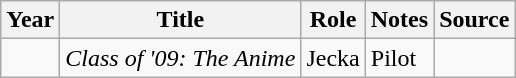<table class="wikitable sortable">
<tr>
<th>Year</th>
<th>Title</th>
<th>Role</th>
<th>Notes</th>
<th>Source</th>
</tr>
<tr>
<td></td>
<td><em>Class of '09: The Anime</em></td>
<td>Jecka</td>
<td>Pilot</td>
<td></td>
</tr>
</table>
